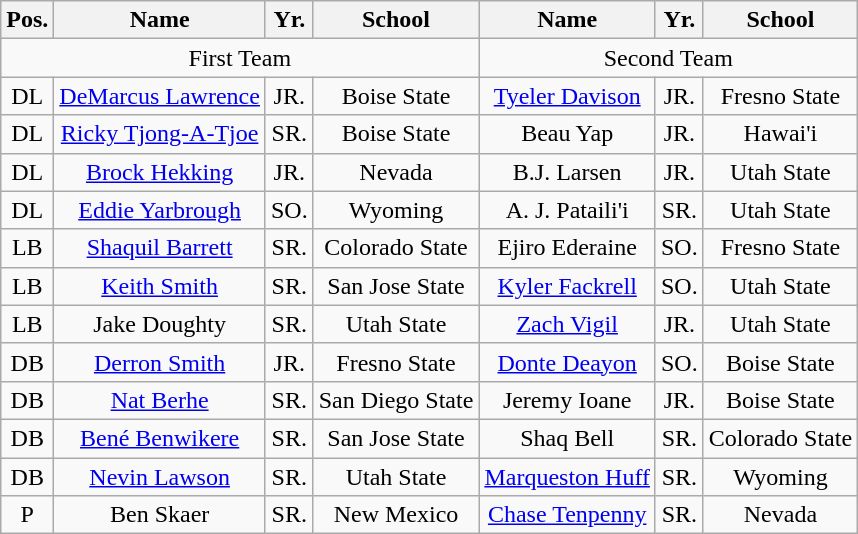<table class="wikitable">
<tr>
<th>Pos.</th>
<th>Name</th>
<th>Yr.</th>
<th>School</th>
<th>Name</th>
<th>Yr.</th>
<th>School</th>
</tr>
<tr>
<td colspan="4" style="text-align:center;">First Team</td>
<td colspan="4" style="text-align:center;">Second Team</td>
</tr>
<tr style="text-align:center;">
<td>DL</td>
<td><a href='#'>DeMarcus Lawrence</a></td>
<td>JR.</td>
<td>Boise State</td>
<td><a href='#'>Tyeler Davison</a></td>
<td>JR.</td>
<td>Fresno State</td>
</tr>
<tr style="text-align:center;">
<td>DL</td>
<td><a href='#'>Ricky Tjong-A-Tjoe</a></td>
<td>SR.</td>
<td>Boise State</td>
<td>Beau Yap</td>
<td>JR.</td>
<td>Hawai'i</td>
</tr>
<tr style="text-align:center;">
<td>DL</td>
<td><a href='#'>Brock Hekking</a></td>
<td>JR.</td>
<td>Nevada</td>
<td>B.J. Larsen</td>
<td>JR.</td>
<td>Utah State</td>
</tr>
<tr style="text-align:center;">
<td>DL</td>
<td><a href='#'>Eddie Yarbrough</a></td>
<td>SO.</td>
<td>Wyoming</td>
<td>A. J. Pataili'i</td>
<td>SR.</td>
<td>Utah State</td>
</tr>
<tr style="text-align:center;">
<td>LB</td>
<td><a href='#'>Shaquil Barrett</a></td>
<td>SR.</td>
<td>Colorado State</td>
<td>Ejiro Ederaine</td>
<td>SO.</td>
<td>Fresno State</td>
</tr>
<tr style="text-align:center;">
<td>LB</td>
<td><a href='#'>Keith Smith</a></td>
<td>SR.</td>
<td>San Jose State</td>
<td><a href='#'>Kyler Fackrell</a></td>
<td>SO.</td>
<td>Utah State</td>
</tr>
<tr style="text-align:center;">
<td>LB</td>
<td>Jake Doughty</td>
<td>SR.</td>
<td>Utah State</td>
<td><a href='#'>Zach Vigil</a></td>
<td>JR.</td>
<td>Utah State</td>
</tr>
<tr style="text-align:center;">
<td>DB</td>
<td><a href='#'>Derron Smith</a></td>
<td>JR.</td>
<td>Fresno State</td>
<td><a href='#'>Donte Deayon</a></td>
<td>SO.</td>
<td>Boise State</td>
</tr>
<tr style="text-align:center;">
<td>DB</td>
<td><a href='#'>Nat Berhe</a></td>
<td>SR.</td>
<td>San Diego State</td>
<td>Jeremy Ioane</td>
<td>JR.</td>
<td>Boise State</td>
</tr>
<tr style="text-align:center;">
<td>DB</td>
<td><a href='#'>Bené Benwikere</a></td>
<td>SR.</td>
<td>San Jose State</td>
<td>Shaq Bell</td>
<td>SR.</td>
<td>Colorado State</td>
</tr>
<tr style="text-align:center;">
<td>DB</td>
<td><a href='#'>Nevin Lawson</a></td>
<td>SR.</td>
<td>Utah State</td>
<td><a href='#'>Marqueston Huff</a></td>
<td>SR.</td>
<td>Wyoming</td>
</tr>
<tr style="text-align:center;">
<td>P</td>
<td>Ben Skaer</td>
<td>SR.</td>
<td>New Mexico</td>
<td><a href='#'>Chase Tenpenny</a></td>
<td>SR.</td>
<td>Nevada</td>
</tr>
</table>
